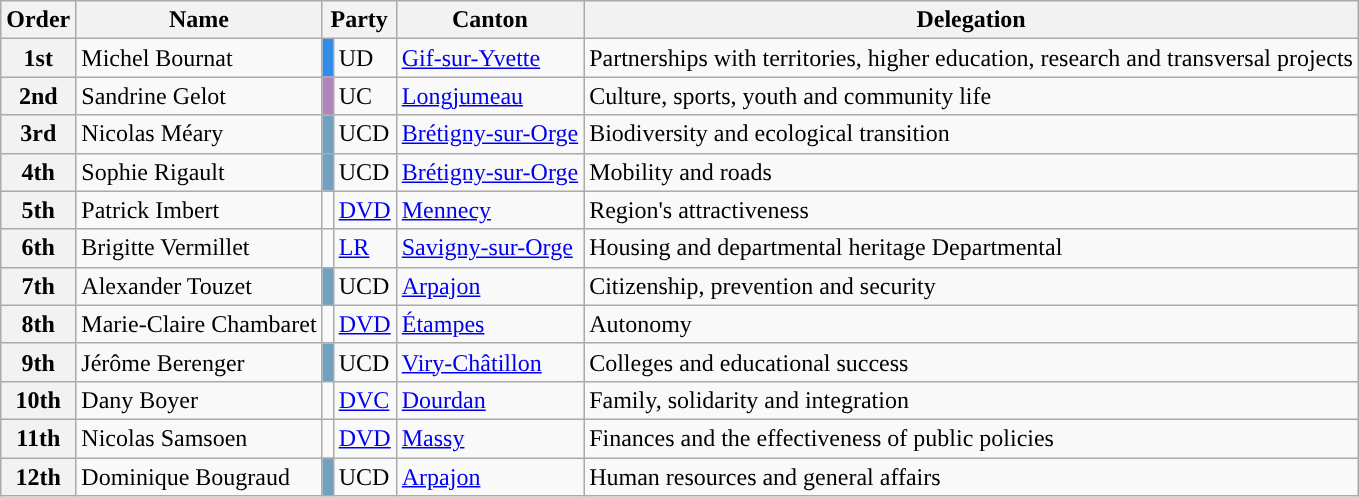<table class="wikitable sortable">
<tr>
<th>Order</th>
<th>Name</th>
<th colspan="2">Party</th>
<th>Canton</th>
<th>Delegation</th>
</tr>
<tr>
<th>1st</th>
<td>Michel Bournat</td>
<td style="color:inherit;background:#318CE7"></td>
<td>UD</td>
<td><a href='#'>Gif-sur-Yvette</a></td>
<td>Partnerships with territories, higher education, research and transversal projects</td>
</tr>
<tr>
<th>2nd</th>
<td>Sandrine Gelot</td>
<td style="color:inherit;background:#B284BE"></td>
<td>UC</td>
<td><a href='#'>Longjumeau</a></td>
<td>Culture, sports, youth and community life</td>
</tr>
<tr>
<th>3rd</th>
<td>Nicolas Méary</td>
<td style="color:inherit;background:#72A0C1"></td>
<td>UCD</td>
<td><a href='#'>Brétigny-sur-Orge</a></td>
<td>Biodiversity and ecological transition</td>
</tr>
<tr>
<th>4th</th>
<td>Sophie Rigault</td>
<td style="color:inherit;background:#72A0C1"></td>
<td>UCD</td>
<td><a href='#'>Brétigny-sur-Orge</a></td>
<td>Mobility and roads</td>
</tr>
<tr>
<th>5th</th>
<td>Patrick Imbert</td>
<td style="color:inherit;background:"></td>
<td><a href='#'>DVD</a></td>
<td><a href='#'>Mennecy</a></td>
<td>Region's attractiveness</td>
</tr>
<tr>
<th>6th</th>
<td>Brigitte Vermillet</td>
<td style="color:inherit;background:"></td>
<td><a href='#'>LR</a></td>
<td><a href='#'>Savigny-sur-Orge</a></td>
<td>Housing and departmental heritage Departmental</td>
</tr>
<tr>
<th>7th</th>
<td>Alexander Touzet</td>
<td style="color:inherit;background:#72A0C1"></td>
<td>UCD</td>
<td><a href='#'>Arpajon</a></td>
<td>Citizenship, prevention and security</td>
</tr>
<tr>
<th>8th</th>
<td>Marie-Claire Chambaret</td>
<td style="color:inherit;background:"></td>
<td><a href='#'>DVD</a></td>
<td><a href='#'>Étampes</a></td>
<td>Autonomy</td>
</tr>
<tr>
<th>9th</th>
<td>Jérôme Berenger</td>
<td style="color:inherit;background:#72A0C1"></td>
<td>UCD</td>
<td><a href='#'>Viry-Châtillon</a></td>
<td>Colleges and educational success</td>
</tr>
<tr>
<th>10th</th>
<td>Dany Boyer</td>
<td style="color:inherit;background:"></td>
<td><a href='#'>DVC</a></td>
<td><a href='#'>Dourdan</a></td>
<td>Family, solidarity and integration</td>
</tr>
<tr>
<th>11th</th>
<td>Nicolas Samsoen</td>
<td style="color:inherit;background:"></td>
<td><a href='#'>DVD</a></td>
<td><a href='#'>Massy</a></td>
<td>Finances and the effectiveness of public policies</td>
</tr>
<tr>
<th>12th</th>
<td>Dominique Bougraud</td>
<td style="color:inherit;background:#72A0C1"></td>
<td>UCD</td>
<td><a href='#'>Arpajon</a></td>
<td>Human resources and general affairs</td>
</tr>
</table>
